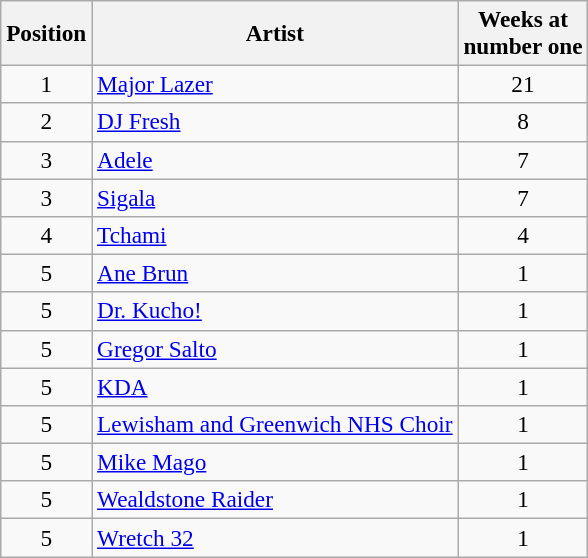<table class="wikitable sortable plainrowheaders" style="font-size:97%;">
<tr>
<th scope=col>Position</th>
<th scope=col>Artist</th>
<th scope=col>Weeks at<br>number one</th>
</tr>
<tr>
<td align=center>1</td>
<td><a href='#'>Major Lazer</a></td>
<td align=center>21</td>
</tr>
<tr>
<td align=center>2</td>
<td><a href='#'>DJ Fresh</a></td>
<td align=center>8</td>
</tr>
<tr>
<td align=center>3</td>
<td><a href='#'>Adele</a></td>
<td align=center>7</td>
</tr>
<tr>
<td align=center>3</td>
<td><a href='#'>Sigala</a></td>
<td align=center>7</td>
</tr>
<tr>
<td align=center>4</td>
<td><a href='#'>Tchami</a></td>
<td align=center>4</td>
</tr>
<tr>
<td align=center>5</td>
<td><a href='#'>Ane Brun</a></td>
<td align=center>1</td>
</tr>
<tr>
<td align=center>5</td>
<td><a href='#'>Dr. Kucho!</a></td>
<td align=center>1</td>
</tr>
<tr>
<td align=center>5</td>
<td><a href='#'>Gregor Salto</a></td>
<td align=center>1</td>
</tr>
<tr>
<td align=center>5</td>
<td><a href='#'>KDA</a></td>
<td align=center>1</td>
</tr>
<tr>
<td align=center>5</td>
<td><a href='#'>Lewisham and Greenwich NHS Choir</a></td>
<td align=center>1</td>
</tr>
<tr>
<td align=center>5</td>
<td><a href='#'>Mike Mago</a></td>
<td align=center>1</td>
</tr>
<tr>
<td align=center>5</td>
<td><a href='#'>Wealdstone Raider</a></td>
<td align=center>1</td>
</tr>
<tr>
<td align=center>5</td>
<td><a href='#'>Wretch 32</a></td>
<td align=center>1</td>
</tr>
</table>
